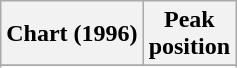<table class="wikitable sortable">
<tr>
<th>Chart (1996)</th>
<th>Peak<br>position</th>
</tr>
<tr>
</tr>
<tr>
</tr>
<tr>
</tr>
<tr>
</tr>
<tr>
</tr>
<tr>
</tr>
</table>
